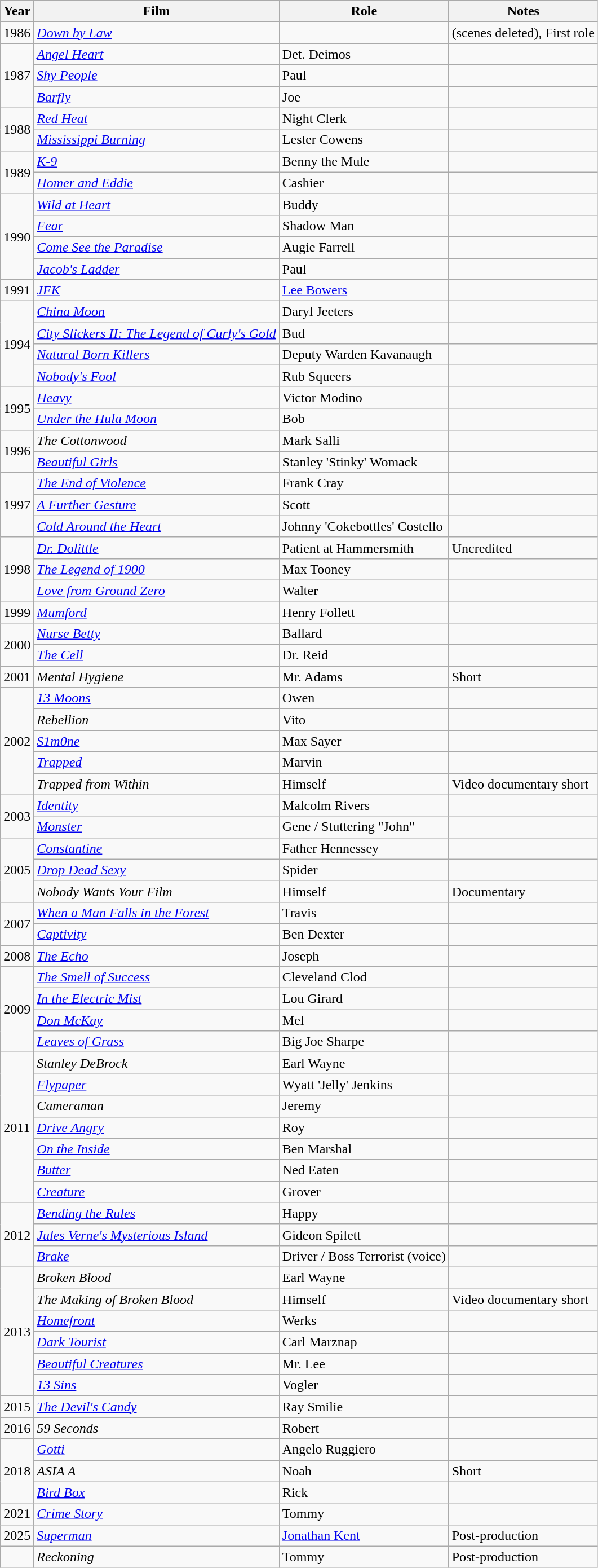<table class="wikitable">
<tr align="center">
<th>Year</th>
<th>Film</th>
<th>Role</th>
<th>Notes</th>
</tr>
<tr>
<td>1986</td>
<td><em><a href='#'>Down by Law</a></em></td>
<td></td>
<td>(scenes deleted), First role</td>
</tr>
<tr>
<td rowspan="3">1987</td>
<td><em><a href='#'>Angel Heart</a></em></td>
<td>Det. Deimos</td>
<td></td>
</tr>
<tr>
<td><em><a href='#'>Shy People</a></em></td>
<td>Paul</td>
<td></td>
</tr>
<tr>
<td><em><a href='#'>Barfly</a></em></td>
<td>Joe</td>
<td></td>
</tr>
<tr>
<td rowspan="2">1988</td>
<td><em><a href='#'>Red Heat</a></em></td>
<td>Night Clerk</td>
<td></td>
</tr>
<tr>
<td><em><a href='#'>Mississippi Burning</a></em></td>
<td>Lester Cowens</td>
<td></td>
</tr>
<tr>
<td rowspan="2">1989</td>
<td><em><a href='#'>K-9</a></em></td>
<td>Benny the Mule</td>
<td></td>
</tr>
<tr>
<td><em><a href='#'>Homer and Eddie</a></em></td>
<td>Cashier</td>
<td></td>
</tr>
<tr>
<td rowspan="4">1990</td>
<td><em><a href='#'>Wild at Heart</a></em></td>
<td>Buddy</td>
<td></td>
</tr>
<tr>
<td><em><a href='#'>Fear</a></em></td>
<td>Shadow Man</td>
<td></td>
</tr>
<tr>
<td><em><a href='#'>Come See the Paradise</a></em></td>
<td>Augie Farrell</td>
<td></td>
</tr>
<tr>
<td><em><a href='#'>Jacob's Ladder</a></em></td>
<td>Paul</td>
<td></td>
</tr>
<tr>
<td>1991</td>
<td><em><a href='#'>JFK</a></em></td>
<td><a href='#'>Lee Bowers</a></td>
<td></td>
</tr>
<tr>
<td rowspan="4">1994</td>
<td><em><a href='#'>China Moon</a></em></td>
<td>Daryl Jeeters</td>
<td></td>
</tr>
<tr>
<td><em><a href='#'>City Slickers II: The Legend of Curly's Gold</a></em></td>
<td>Bud</td>
<td></td>
</tr>
<tr>
<td><em><a href='#'>Natural Born Killers</a></em></td>
<td>Deputy Warden Kavanaugh</td>
<td></td>
</tr>
<tr>
<td><em><a href='#'>Nobody's Fool</a></em></td>
<td>Rub Squeers</td>
<td></td>
</tr>
<tr>
<td rowspan="2">1995</td>
<td><em><a href='#'>Heavy</a></em></td>
<td>Victor Modino</td>
<td></td>
</tr>
<tr>
<td><em><a href='#'>Under the Hula Moon</a></em></td>
<td>Bob</td>
<td></td>
</tr>
<tr>
<td rowspan="2">1996</td>
<td><em>The Cottonwood</em></td>
<td>Mark Salli</td>
<td></td>
</tr>
<tr>
<td><em><a href='#'>Beautiful Girls</a></em></td>
<td>Stanley 'Stinky' Womack</td>
<td></td>
</tr>
<tr>
<td rowspan="3">1997</td>
<td><em><a href='#'>The End of Violence</a></em></td>
<td>Frank Cray</td>
<td></td>
</tr>
<tr>
<td><em><a href='#'>A Further Gesture</a></em></td>
<td>Scott</td>
<td></td>
</tr>
<tr>
<td><em><a href='#'>Cold Around the Heart</a></em></td>
<td>Johnny 'Cokebottles' Costello</td>
<td></td>
</tr>
<tr>
<td rowspan="3">1998</td>
<td><em><a href='#'>Dr. Dolittle</a></em></td>
<td>Patient at Hammersmith</td>
<td>Uncredited</td>
</tr>
<tr>
<td><em><a href='#'>The Legend of 1900</a></em></td>
<td>Max Tooney</td>
<td></td>
</tr>
<tr>
<td><em><a href='#'>Love from Ground Zero</a></em></td>
<td>Walter</td>
<td></td>
</tr>
<tr>
<td>1999</td>
<td><em><a href='#'>Mumford</a></em></td>
<td>Henry Follett</td>
<td></td>
</tr>
<tr>
<td rowspan="2">2000</td>
<td><em><a href='#'>Nurse Betty</a></em></td>
<td>Ballard</td>
<td></td>
</tr>
<tr>
<td><em><a href='#'>The Cell</a></em></td>
<td>Dr. Reid</td>
<td></td>
</tr>
<tr>
<td>2001</td>
<td><em>Mental Hygiene</em></td>
<td>Mr. Adams</td>
<td>Short</td>
</tr>
<tr>
<td rowspan="5">2002</td>
<td><em><a href='#'>13 Moons</a></em></td>
<td>Owen</td>
<td></td>
</tr>
<tr>
<td><em>Rebellion</em></td>
<td>Vito</td>
<td></td>
</tr>
<tr>
<td><em><a href='#'>S1m0ne</a></em></td>
<td>Max Sayer</td>
<td></td>
</tr>
<tr>
<td><em><a href='#'>Trapped</a></em></td>
<td>Marvin</td>
<td></td>
</tr>
<tr>
<td><em>Trapped from Within</em></td>
<td>Himself</td>
<td>Video documentary short</td>
</tr>
<tr>
<td rowspan="2">2003</td>
<td><em><a href='#'>Identity</a></em></td>
<td>Malcolm Rivers</td>
<td></td>
</tr>
<tr>
<td><em><a href='#'>Monster</a></em></td>
<td>Gene / Stuttering "John"</td>
<td></td>
</tr>
<tr>
<td rowspan="3">2005</td>
<td><em><a href='#'>Constantine</a></em></td>
<td>Father Hennessey</td>
<td></td>
</tr>
<tr>
<td><em><a href='#'>Drop Dead Sexy</a></em></td>
<td>Spider</td>
<td></td>
</tr>
<tr>
<td><em>Nobody Wants Your Film</em></td>
<td>Himself</td>
<td>Documentary</td>
</tr>
<tr>
<td rowspan="2">2007</td>
<td><em><a href='#'>When a Man Falls in the Forest</a></em></td>
<td>Travis</td>
<td></td>
</tr>
<tr>
<td><em><a href='#'>Captivity</a></em></td>
<td>Ben Dexter</td>
<td></td>
</tr>
<tr>
<td>2008</td>
<td><em><a href='#'>The Echo</a></em></td>
<td>Joseph</td>
<td></td>
</tr>
<tr>
<td rowspan="4">2009</td>
<td><em><a href='#'>The Smell of Success</a></em></td>
<td>Cleveland Clod</td>
<td></td>
</tr>
<tr>
<td><em><a href='#'>In the Electric Mist</a></em></td>
<td>Lou Girard</td>
<td></td>
</tr>
<tr>
<td><em><a href='#'>Don McKay</a></em></td>
<td>Mel</td>
<td></td>
</tr>
<tr>
<td><em><a href='#'>Leaves of Grass</a></em></td>
<td>Big Joe Sharpe</td>
<td></td>
</tr>
<tr>
<td rowspan="7">2011</td>
<td><em>Stanley DeBrock</em></td>
<td>Earl Wayne</td>
<td></td>
</tr>
<tr>
<td><em><a href='#'>Flypaper</a></em></td>
<td>Wyatt 'Jelly' Jenkins</td>
<td></td>
</tr>
<tr>
<td><em>Cameraman</em></td>
<td>Jeremy</td>
<td></td>
</tr>
<tr>
<td><em><a href='#'>Drive Angry</a></em></td>
<td>Roy</td>
<td></td>
</tr>
<tr>
<td><em><a href='#'>On the Inside</a></em></td>
<td>Ben Marshal</td>
<td></td>
</tr>
<tr>
<td><em><a href='#'>Butter</a></em></td>
<td>Ned Eaten</td>
<td></td>
</tr>
<tr>
<td><em><a href='#'>Creature</a></em></td>
<td>Grover</td>
<td></td>
</tr>
<tr>
<td rowspan="3">2012</td>
<td><em><a href='#'>Bending the Rules</a></em></td>
<td>Happy</td>
<td></td>
</tr>
<tr>
<td><em><a href='#'>Jules Verne's Mysterious Island</a></em></td>
<td>Gideon Spilett</td>
<td></td>
</tr>
<tr>
<td><em><a href='#'>Brake</a></em></td>
<td>Driver / Boss Terrorist (voice)</td>
<td></td>
</tr>
<tr>
<td rowspan="6">2013</td>
<td><em>Broken Blood</em></td>
<td>Earl Wayne</td>
<td></td>
</tr>
<tr>
<td><em>The Making of Broken Blood</em></td>
<td>Himself</td>
<td>Video documentary short</td>
</tr>
<tr>
<td><em><a href='#'>Homefront</a></em></td>
<td>Werks</td>
<td></td>
</tr>
<tr>
<td><em><a href='#'>Dark Tourist</a></em></td>
<td>Carl Marznap</td>
<td></td>
</tr>
<tr>
<td><em><a href='#'>Beautiful Creatures</a></em></td>
<td>Mr. Lee</td>
<td></td>
</tr>
<tr>
<td><em><a href='#'>13 Sins</a></em></td>
<td>Vogler</td>
<td></td>
</tr>
<tr>
<td>2015</td>
<td><em><a href='#'>The Devil's Candy</a></em></td>
<td>Ray Smilie</td>
<td></td>
</tr>
<tr>
<td>2016</td>
<td><em>59 Seconds</em></td>
<td>Robert</td>
<td></td>
</tr>
<tr>
<td rowspan="3">2018</td>
<td><em><a href='#'>Gotti</a></em></td>
<td>Angelo Ruggiero</td>
<td></td>
</tr>
<tr>
<td><em>ASIA A</em></td>
<td>Noah</td>
<td>Short</td>
</tr>
<tr>
<td><em><a href='#'>Bird Box</a></em></td>
<td>Rick</td>
<td></td>
</tr>
<tr>
<td>2021</td>
<td><em><a href='#'>Crime Story</a></em></td>
<td>Tommy</td>
<td></td>
</tr>
<tr>
<td>2025</td>
<td><em><a href='#'>Superman</a></em></td>
<td><a href='#'>Jonathan Kent</a></td>
<td>Post-production</td>
</tr>
<tr>
<td></td>
<td><em>Reckoning</em></td>
<td>Tommy</td>
<td>Post-production</td>
</tr>
</table>
